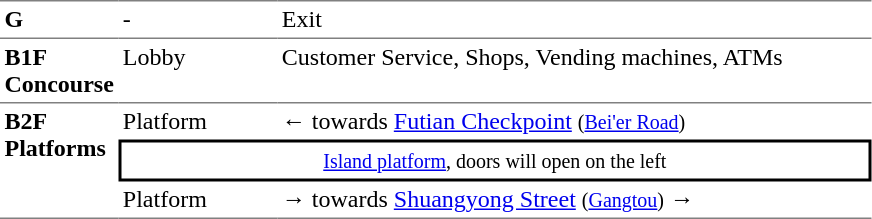<table table border=0 cellspacing=0 cellpadding=3>
<tr>
<td style="border-top:solid 1px gray;" width=50 valign=top><strong>G</strong></td>
<td style="border-top:solid 1px gray;" width=100 valign=top>-</td>
<td style="border-top:solid 1px gray;" width=390 valign=top>Exit</td>
</tr>
<tr>
<td style="border-bottom:solid 1px gray; border-top:solid 1px gray;" valign=top width=50><strong>B1F<br>Concourse</strong></td>
<td style="border-bottom:solid 1px gray; border-top:solid 1px gray;" valign=top width=100>Lobby</td>
<td style="border-bottom:solid 1px gray; border-top:solid 1px gray;" valign=top width=390>Customer Service, Shops, Vending machines, ATMs</td>
</tr>
<tr>
<td style="border-bottom:solid 1px gray;" rowspan=4 valign=top><strong>B2F<br>Platforms</strong></td>
<td>Platform</td>
<td>←  towards <a href='#'>Futian Checkpoint</a> <small>(<a href='#'>Bei'er Road</a>)</small></td>
</tr>
<tr>
<td style="border-right:solid 2px black;border-left:solid 2px black;border-top:solid 2px black;border-bottom:solid 2px black;text-align:center;" colspan=2><small><a href='#'>Island platform</a>, doors will open on the left</small></td>
</tr>
<tr>
<td style="border-bottom:solid 1px gray;">Platform</td>
<td style="border-bottom:solid 1px gray;"><span>→</span>  towards <a href='#'>Shuangyong Street</a> <small>(<a href='#'>Gangtou</a>)</small> →</td>
</tr>
</table>
